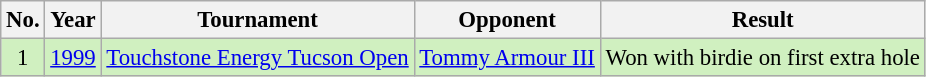<table class="wikitable" style="font-size:95%;">
<tr>
<th>No.</th>
<th>Year</th>
<th>Tournament</th>
<th>Opponent</th>
<th>Result</th>
</tr>
<tr style="background:#D0F0C0;">
<td align=center>1</td>
<td><a href='#'>1999</a></td>
<td><a href='#'>Touchstone Energy Tucson Open</a></td>
<td> <a href='#'>Tommy Armour III</a></td>
<td>Won with birdie on first extra hole</td>
</tr>
</table>
